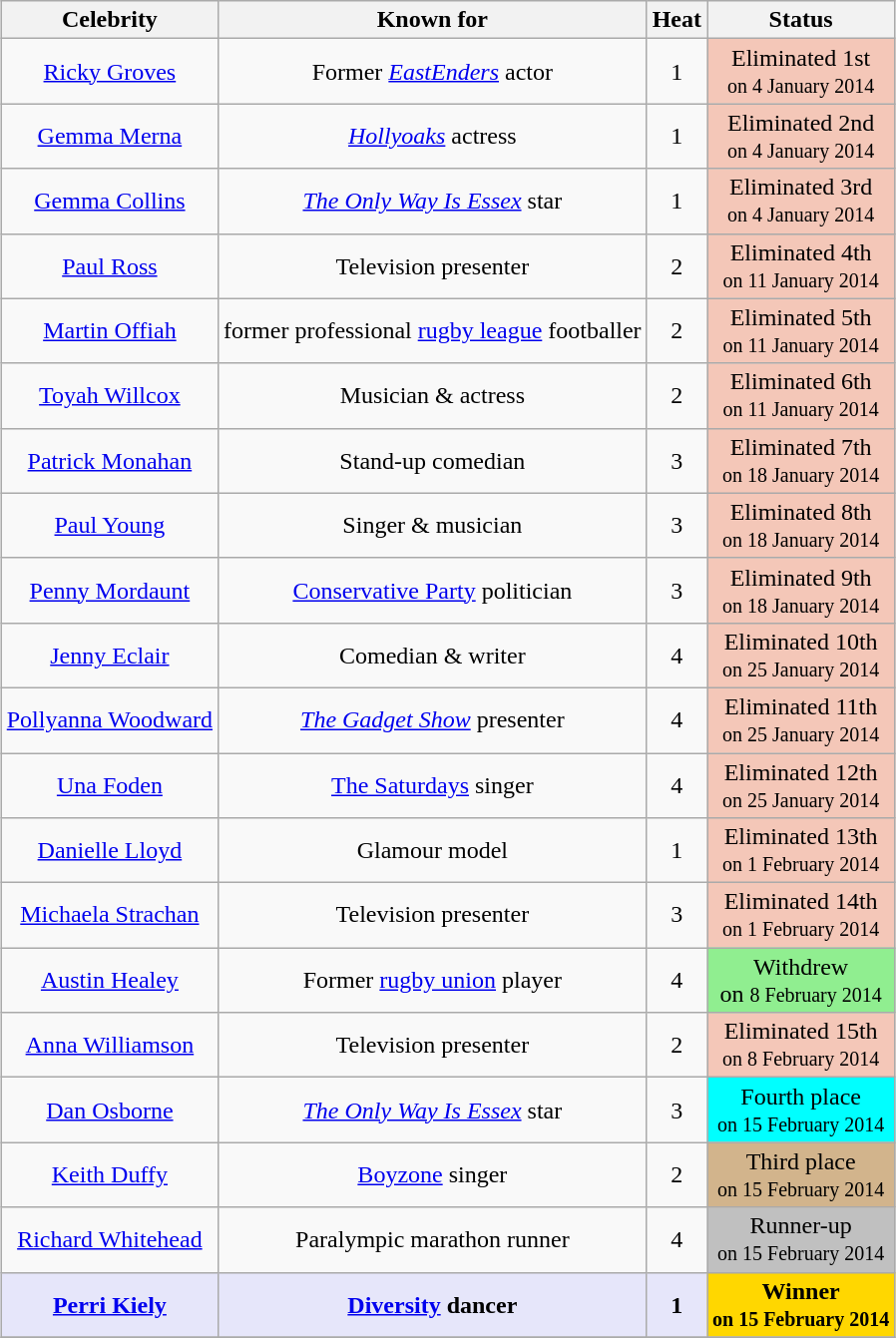<table class="wikitable" style="margin:auto; text-align:center">
<tr>
<th>Celebrity</th>
<th>Known for</th>
<th>Heat</th>
<th>Status</th>
</tr>
<tr>
<td><a href='#'>Ricky Groves</a></td>
<td>Former <em><a href='#'>EastEnders</a></em> actor</td>
<td>1</td>
<td style="background:#f4c7b8;">Eliminated 1st<br><small>on 4 January 2014</small></td>
</tr>
<tr>
<td><a href='#'>Gemma Merna</a></td>
<td><em><a href='#'>Hollyoaks</a></em> actress</td>
<td>1</td>
<td style="background:#f4c7b8;">Eliminated 2nd<br><small>on 4 January 2014</small></td>
</tr>
<tr>
<td><a href='#'>Gemma Collins</a></td>
<td><em><a href='#'>The Only Way Is Essex</a></em> star</td>
<td>1</td>
<td style="background:#f4c7b8;">Eliminated 3rd<br><small>on 4 January 2014</small></td>
</tr>
<tr>
<td><a href='#'>Paul Ross</a></td>
<td>Television presenter</td>
<td>2</td>
<td style="background:#f4c7b8;">Eliminated 4th<br><small>on 11 January 2014</small></td>
</tr>
<tr>
<td><a href='#'>Martin Offiah</a></td>
<td>former professional <a href='#'>rugby league</a> footballer</td>
<td>2</td>
<td style="background:#f4c7b8;">Eliminated 5th<br><small>on 11 January 2014</small></td>
</tr>
<tr>
<td><a href='#'>Toyah Willcox</a></td>
<td>Musician & actress</td>
<td>2</td>
<td style="background:#f4c7b8;">Eliminated 6th<br><small>on 11 January 2014</small></td>
</tr>
<tr>
<td><a href='#'>Patrick Monahan</a></td>
<td>Stand-up comedian</td>
<td>3</td>
<td style="background:#f4c7b8;">Eliminated 7th<br><small>on 18 January 2014</small></td>
</tr>
<tr>
<td><a href='#'>Paul Young</a></td>
<td>Singer & musician</td>
<td>3</td>
<td style="background:#f4c7b8;">Eliminated 8th<br><small>on 18 January 2014</small></td>
</tr>
<tr>
<td><a href='#'>Penny Mordaunt</a></td>
<td><a href='#'>Conservative Party</a> politician</td>
<td>3</td>
<td style="background:#f4c7b8;">Eliminated 9th<br><small>on 18 January 2014</small></td>
</tr>
<tr>
<td><a href='#'>Jenny Eclair</a></td>
<td>Comedian & writer</td>
<td>4</td>
<td style="background:#f4c7b8;">Eliminated 10th<br><small>on 25 January 2014</small></td>
</tr>
<tr>
<td><a href='#'>Pollyanna Woodward</a></td>
<td><em><a href='#'>The Gadget Show</a></em> presenter</td>
<td>4</td>
<td style="background:#f4c7b8;">Eliminated 11th<br><small>on 25 January 2014</small></td>
</tr>
<tr>
<td><a href='#'>Una Foden</a></td>
<td><a href='#'>The Saturdays</a> singer</td>
<td>4</td>
<td style="background:#f4c7b8;">Eliminated 12th<br><small>on 25 January 2014</small></td>
</tr>
<tr>
<td><a href='#'>Danielle Lloyd</a></td>
<td>Glamour model</td>
<td>1</td>
<td style="background:#f4c7b8;">Eliminated 13th<br><small>on 1 February 2014</small></td>
</tr>
<tr>
<td><a href='#'>Michaela Strachan</a></td>
<td>Television presenter</td>
<td>3</td>
<td style="background:#f4c7b8;">Eliminated 14th<br><small>on 1 February 2014</small></td>
</tr>
<tr>
<td><a href='#'>Austin Healey</a></td>
<td>Former <a href='#'>rugby union</a> player</td>
<td>4</td>
<td style=background:lightgreen>Withdrew<br> on <small>8 February 2014</small></td>
</tr>
<tr>
<td><a href='#'>Anna Williamson</a></td>
<td>Television presenter</td>
<td>2</td>
<td style=background:#f4c7b8>Eliminated 15th<br><small>on 8 February 2014</small></td>
</tr>
<tr>
<td><a href='#'>Dan Osborne</a></td>
<td><em><a href='#'>The Only Way Is Essex</a></em> star</td>
<td>3</td>
<td style=background:cyan>Fourth place<br><small>on 15 February 2014</small></td>
</tr>
<tr>
<td><a href='#'>Keith Duffy</a></td>
<td><a href='#'>Boyzone</a> singer</td>
<td>2</td>
<td style=background:tan;>Third place<br><small>on 15 February 2014</small></td>
</tr>
<tr>
<td><a href='#'>Richard Whitehead</a></td>
<td>Paralympic marathon runner</td>
<td>4</td>
<td style=background:silver;>Runner-up<br><small>on 15 February 2014</small></td>
</tr>
<tr>
<td style="background:lavender;"><strong><a href='#'>Perri Kiely</a></strong></td>
<td style="background:lavender;"><strong><a href='#'>Diversity</a> dancer</strong></td>
<td style="background:lavender;"><strong> 1</strong></td>
<td style=background:gold><strong>Winner</strong><br><small><strong>on 15 February 2014</strong></small></td>
</tr>
<tr>
</tr>
</table>
